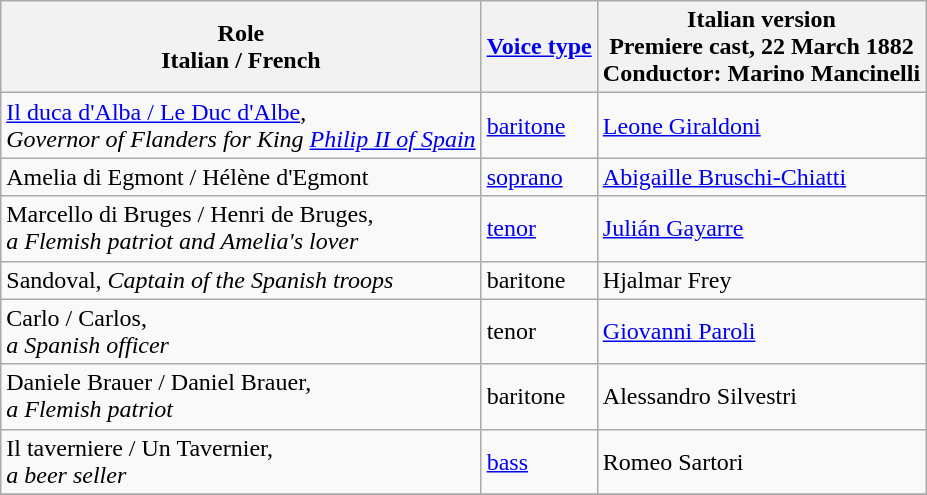<table class="wikitable">
<tr>
<th>Role<br>Italian / French</th>
<th><a href='#'>Voice type</a></th>
<th>Italian version<br>Premiere cast, 22 March 1882<br>Conductor: Marino Mancinelli</th>
</tr>
<tr>
<td><a href='#'>Il duca d'Alba / Le Duc d'Albe</a>,<br><em>Governor of Flanders for King <a href='#'>Philip II of Spain</a></em></td>
<td><a href='#'>baritone</a></td>
<td><a href='#'>Leone Giraldoni</a></td>
</tr>
<tr>
<td>Amelia di Egmont / Hélène d'Egmont</td>
<td><a href='#'>soprano</a></td>
<td><a href='#'>Abigaille Bruschi-Chiatti</a></td>
</tr>
<tr>
<td>Marcello di Bruges / Henri de Bruges,<br><em>a Flemish patriot and Amelia's lover</em></td>
<td><a href='#'>tenor</a></td>
<td><a href='#'>Julián Gayarre</a></td>
</tr>
<tr>
<td>Sandoval, <em>Captain of the Spanish troops</em></td>
<td>baritone</td>
<td>Hjalmar Frey</td>
</tr>
<tr>
<td>Carlo / Carlos,<br><em>a Spanish officer</em></td>
<td>tenor</td>
<td><a href='#'>Giovanni Paroli</a></td>
</tr>
<tr>
<td>Daniele Brauer / Daniel Brauer,<br> <em>a Flemish patriot</em></td>
<td>baritone</td>
<td>Alessandro Silvestri</td>
</tr>
<tr>
<td>Il taverniere / Un Tavernier,<br> <em>a beer seller</em></td>
<td><a href='#'>bass</a></td>
<td>Romeo Sartori</td>
</tr>
<tr>
</tr>
</table>
